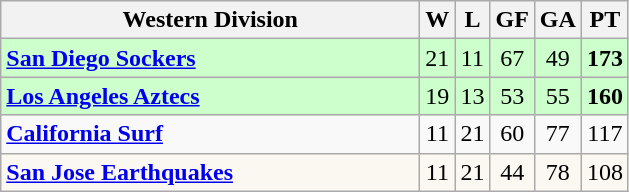<table class="wikitable" style="text-align:center">
<tr>
<th style="width:17em">Western Division</th>
<th>W</th>
<th>L</th>
<th>GF</th>
<th>GA</th>
<th>PT</th>
</tr>
<tr align=center bgcolor=#ccffcc>
<td align=left><strong><a href='#'>San Diego Sockers</a></strong></td>
<td>21</td>
<td>11</td>
<td>67</td>
<td>49</td>
<td><strong>173</strong></td>
</tr>
<tr align=center bgcolor=#ccffcc>
<td align=left><strong><a href='#'>Los Angeles Aztecs</a></strong></td>
<td>19</td>
<td>13</td>
<td>53</td>
<td>55</td>
<td><strong>160</strong></td>
</tr>
<tr align=center>
<td align=left><strong><a href='#'>California Surf</a></strong></td>
<td>11</td>
<td>21</td>
<td>60</td>
<td>77</td>
<td>117</td>
</tr>
<tr align=center bgcolor=#FAF8F0>
<td align=left><strong><a href='#'>San Jose Earthquakes</a></strong></td>
<td>11</td>
<td>21</td>
<td>44</td>
<td>78</td>
<td>108</td>
</tr>
</table>
